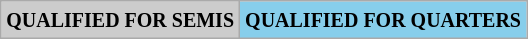<table class="wikitable">
<tr>
<td style="background:#ccc;"><small><strong>QUALIFIED FOR SEMIS</strong></small></td>
<td style="background:skyblue;"><small><strong>QUALIFIED FOR QUARTERS</strong></small></td>
</tr>
</table>
